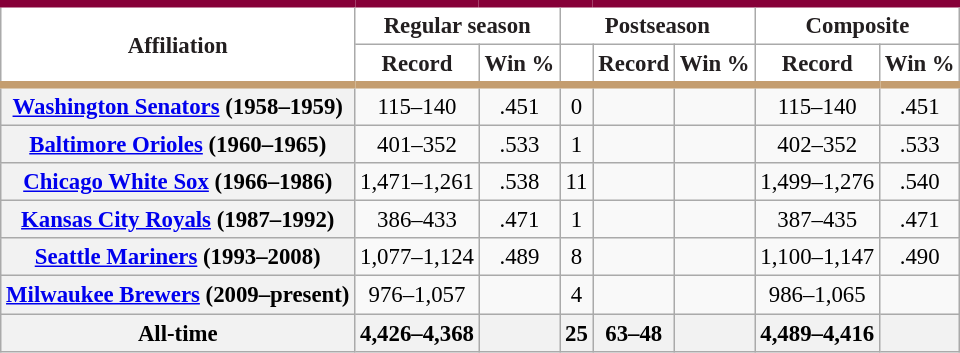<table class="wikitable sortable plainrowheaders" style="font-size: 95%; text-align:center;">
<tr>
<th rowspan="2" scope="col" style="background-color:#ffffff; border-top:#860038 5px solid; border-bottom:#c49d6f 5px solid; color:#231f20">Affiliation</th>
<th colspan="2" scope="col" style="background-color:#ffffff; border-top:#860038 5px solid; color:#231f20">Regular season</th>
<th colspan="3" scope="col" style="background-color:#ffffff; border-top:#860038 5px solid; color:#231f20">Postseason</th>
<th colspan="2" scope="col" style="background-color:#ffffff; border-top:#860038 5px solid; color:#231f20">Composite</th>
</tr>
<tr>
<th scope="col" style="background-color:#ffffff; border-bottom:#c49d6f 5px solid; color:#231f20">Record</th>
<th scope="col" style="background-color:#ffffff; border-bottom:#c49d6f 5px solid; color:#231f20">Win %</th>
<th scope="col" style="background-color:#ffffff; border-bottom:#c49d6f 5px solid; color:#231f20"></th>
<th scope="col" style="background-color:#ffffff; border-bottom:#c49d6f 5px solid; color:#231f20">Record</th>
<th scope="col" style="background-color:#ffffff; border-bottom:#c49d6f 5px solid; color:#231f20">Win %</th>
<th scope="col" style="background-color:#ffffff; border-bottom:#c49d6f 5px solid; color:#231f20">Record</th>
<th scope="col" style="background-color:#ffffff; border-bottom:#c49d6f 5px solid; color:#231f20">Win %</th>
</tr>
<tr>
<th scope="row"><a href='#'>Washington Senators</a> (1958–1959)</th>
<td>115–140</td>
<td>.451</td>
<td>0</td>
<td></td>
<td></td>
<td>115–140</td>
<td>.451</td>
</tr>
<tr>
<th scope="row"><a href='#'>Baltimore Orioles</a> (1960–1965)</th>
<td>401–352</td>
<td>.533</td>
<td>1</td>
<td></td>
<td></td>
<td>402–352</td>
<td>.533</td>
</tr>
<tr>
<th scope="row"><a href='#'>Chicago White Sox</a> (1966–1986)</th>
<td>1,471–1,261</td>
<td>.538</td>
<td>11</td>
<td></td>
<td></td>
<td>1,499–1,276</td>
<td>.540</td>
</tr>
<tr>
<th scope="row"><a href='#'>Kansas City Royals</a> (1987–1992)</th>
<td>386–433</td>
<td>.471</td>
<td>1</td>
<td></td>
<td></td>
<td>387–435</td>
<td>.471</td>
</tr>
<tr>
<th scope="row"><a href='#'>Seattle Mariners</a> (1993–2008)</th>
<td>1,077–1,124</td>
<td>.489</td>
<td>8</td>
<td></td>
<td></td>
<td>1,100–1,147</td>
<td>.490</td>
</tr>
<tr>
<th scope="row"><a href='#'>Milwaukee Brewers</a> (2009–present)</th>
<td>976–1,057</td>
<td></td>
<td>4</td>
<td></td>
<td></td>
<td>986–1,065</td>
<td></td>
</tr>
<tr>
<th scope="row"><strong>All-time</strong></th>
<th>4,426–4,368</th>
<th></th>
<th>25</th>
<th>63–48</th>
<th></th>
<th>4,489–4,416</th>
<th></th>
</tr>
</table>
